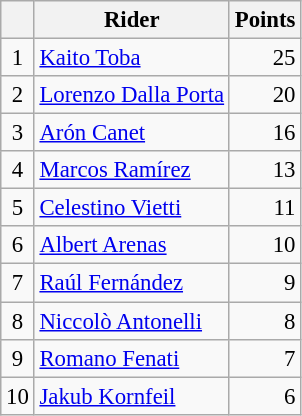<table class="wikitable" style="font-size: 95%;">
<tr>
<th></th>
<th>Rider</th>
<th>Points</th>
</tr>
<tr>
<td align=center>1</td>
<td> <a href='#'>Kaito Toba</a></td>
<td align=right>25</td>
</tr>
<tr>
<td align=center>2</td>
<td> <a href='#'>Lorenzo Dalla Porta</a></td>
<td align=right>20</td>
</tr>
<tr>
<td align=center>3</td>
<td> <a href='#'>Arón Canet</a></td>
<td align=right>16</td>
</tr>
<tr>
<td align=center>4</td>
<td> <a href='#'>Marcos Ramírez</a></td>
<td align=right>13</td>
</tr>
<tr>
<td align=center>5</td>
<td> <a href='#'>Celestino Vietti</a></td>
<td align=right>11</td>
</tr>
<tr>
<td align=center>6</td>
<td> <a href='#'>Albert Arenas</a></td>
<td align=right>10</td>
</tr>
<tr>
<td align=center>7</td>
<td> <a href='#'>Raúl Fernández</a></td>
<td align=right>9</td>
</tr>
<tr>
<td align=center>8</td>
<td> <a href='#'>Niccolò Antonelli</a></td>
<td align=right>8</td>
</tr>
<tr>
<td align=center>9</td>
<td> <a href='#'>Romano Fenati</a></td>
<td align=right>7</td>
</tr>
<tr>
<td align=center>10</td>
<td> <a href='#'>Jakub Kornfeil</a></td>
<td align=right>6</td>
</tr>
</table>
